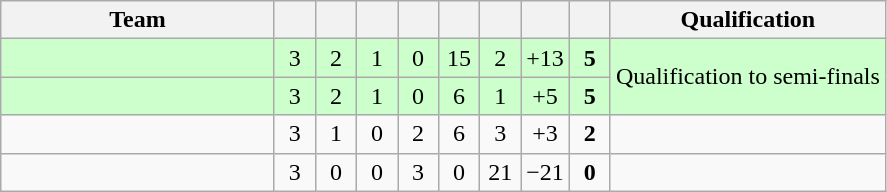<table class="wikitable" style="text-align:center;">
<tr>
<th width=175>Team</th>
<th width=20></th>
<th width=20></th>
<th width=20></th>
<th width=20></th>
<th width=20></th>
<th width=20></th>
<th width=20></th>
<th width=20></th>
<th>Qualification</th>
</tr>
<tr bgcolor="#ccffcc">
<td align="left"></td>
<td>3</td>
<td>2</td>
<td>1</td>
<td>0</td>
<td>15</td>
<td>2</td>
<td>+13</td>
<td><strong>5</strong></td>
<td rowspan="2">Qualification to semi-finals</td>
</tr>
<tr bgcolor="#ccffcc">
<td align="left"></td>
<td>3</td>
<td>2</td>
<td>1</td>
<td>0</td>
<td>6</td>
<td>1</td>
<td>+5</td>
<td><strong>5</strong></td>
</tr>
<tr>
<td align="left"></td>
<td>3</td>
<td>1</td>
<td>0</td>
<td>2</td>
<td>6</td>
<td>3</td>
<td>+3</td>
<td><strong>2</strong></td>
<td></td>
</tr>
<tr>
<td align="left"></td>
<td>3</td>
<td>0</td>
<td>0</td>
<td>3</td>
<td>0</td>
<td>21</td>
<td>−21</td>
<td><strong>0</strong></td>
<td></td>
</tr>
</table>
